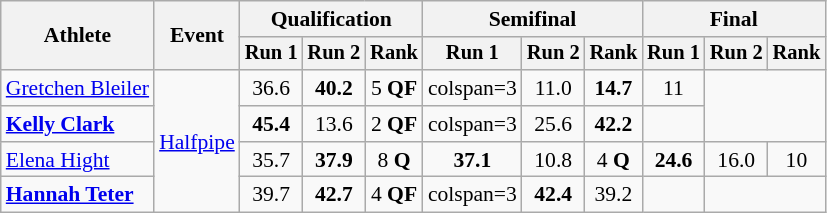<table class=wikitable style=font-size:90%;text-align:center>
<tr>
<th rowspan=2>Athlete</th>
<th rowspan=2>Event</th>
<th colspan=3>Qualification</th>
<th colspan=3>Semifinal</th>
<th colspan=3>Final</th>
</tr>
<tr style=font-size:95%>
<th>Run 1</th>
<th>Run 2</th>
<th>Rank</th>
<th>Run 1</th>
<th>Run 2</th>
<th>Rank</th>
<th>Run 1</th>
<th>Run 2</th>
<th>Rank</th>
</tr>
<tr>
<td align=left><a href='#'>Gretchen Bleiler</a></td>
<td align=left rowspan=4><a href='#'>Halfpipe</a></td>
<td>36.6</td>
<td><strong>40.2</strong></td>
<td>5 <strong>QF</strong></td>
<td>colspan=3 </td>
<td>11.0</td>
<td><strong>14.7</strong></td>
<td>11</td>
</tr>
<tr>
<td align=left><strong><a href='#'>Kelly Clark</a></strong></td>
<td><strong>45.4</strong></td>
<td>13.6</td>
<td>2 <strong>QF</strong></td>
<td>colspan=3 </td>
<td>25.6</td>
<td><strong>42.2</strong></td>
<td></td>
</tr>
<tr>
<td align=left><a href='#'>Elena Hight</a></td>
<td>35.7</td>
<td><strong>37.9</strong></td>
<td>8 <strong>Q</strong></td>
<td><strong>37.1</strong></td>
<td>10.8</td>
<td>4 <strong>Q</strong></td>
<td><strong>24.6</strong></td>
<td>16.0</td>
<td>10</td>
</tr>
<tr>
<td align=left><strong><a href='#'>Hannah Teter</a></strong></td>
<td>39.7</td>
<td><strong>42.7</strong></td>
<td>4 <strong>QF</strong></td>
<td>colspan=3 </td>
<td><strong>42.4</strong></td>
<td>39.2</td>
<td></td>
</tr>
</table>
